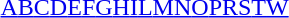<table id="toc" class="toc" summary="Class">
<tr>
<th></th>
</tr>
<tr>
<td style="text-align:center;"><a href='#'>A</a><a href='#'>B</a><a href='#'>C</a><a href='#'>D</a><a href='#'>E</a><a href='#'>F</a><a href='#'>G</a><a href='#'>H</a><a href='#'>I</a><a href='#'>L</a><a href='#'>M</a><a href='#'>N</a><a href='#'>O</a><a href='#'>P</a><a href='#'>R</a><a href='#'>S</a><a href='#'>T</a><a href='#'>W</a></td>
</tr>
</table>
